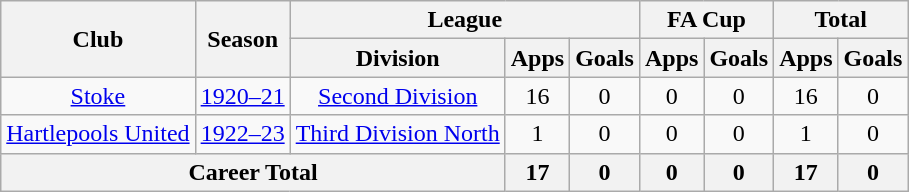<table class="wikitable" style="text-align: center;">
<tr>
<th rowspan="2">Club</th>
<th rowspan="2">Season</th>
<th colspan="3">League</th>
<th colspan="2">FA Cup</th>
<th colspan="2">Total</th>
</tr>
<tr>
<th>Division</th>
<th>Apps</th>
<th>Goals</th>
<th>Apps</th>
<th>Goals</th>
<th>Apps</th>
<th>Goals</th>
</tr>
<tr>
<td><a href='#'>Stoke</a></td>
<td><a href='#'>1920–21</a></td>
<td><a href='#'>Second Division</a></td>
<td>16</td>
<td>0</td>
<td>0</td>
<td>0</td>
<td>16</td>
<td>0</td>
</tr>
<tr>
<td><a href='#'>Hartlepools United</a></td>
<td><a href='#'>1922–23</a></td>
<td><a href='#'>Third Division North</a></td>
<td>1</td>
<td>0</td>
<td>0</td>
<td>0</td>
<td>1</td>
<td>0</td>
</tr>
<tr>
<th colspan="3">Career Total</th>
<th>17</th>
<th>0</th>
<th>0</th>
<th>0</th>
<th>17</th>
<th>0</th>
</tr>
</table>
